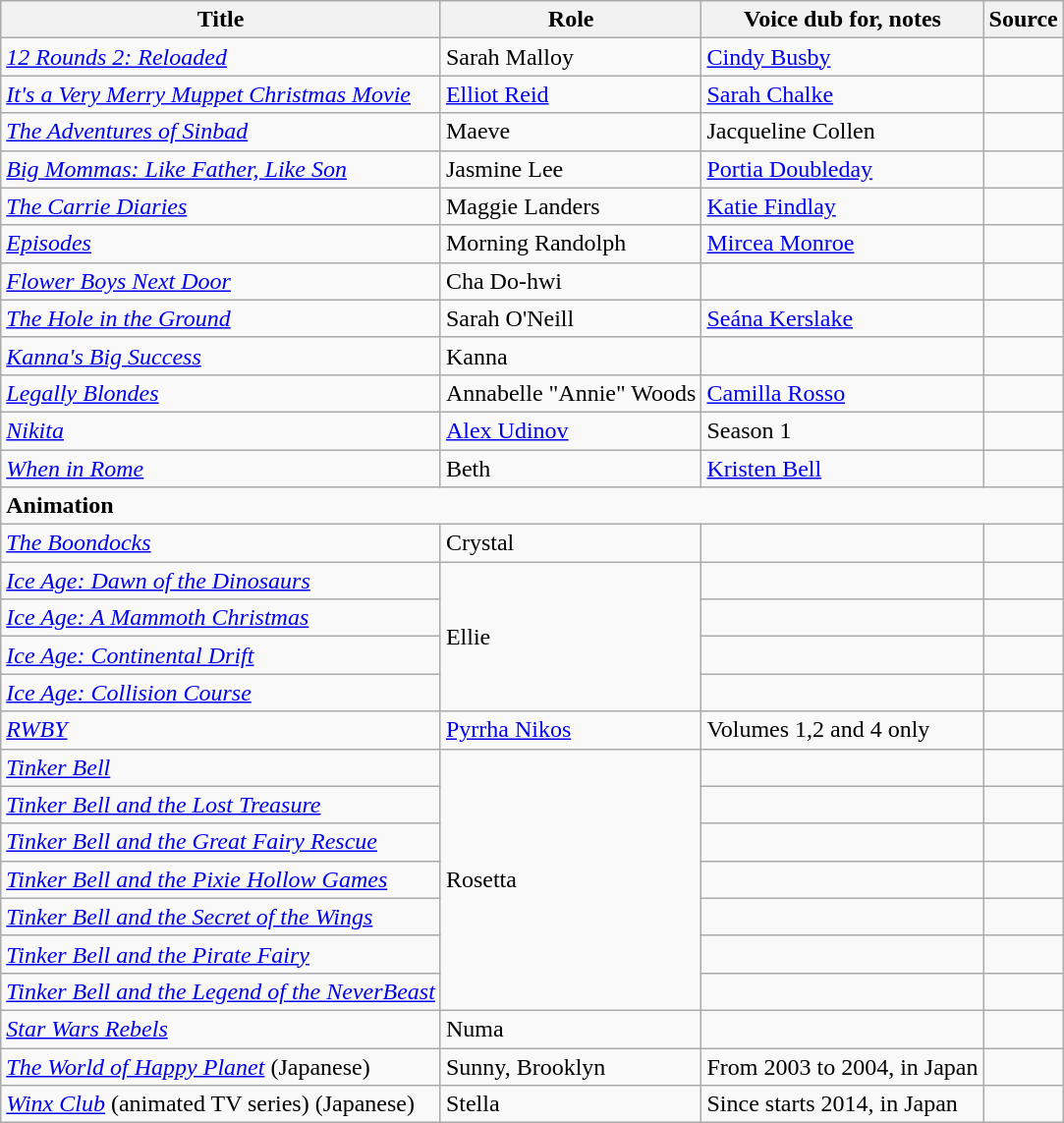<table class="wikitable sortable plainrowheaders">
<tr>
<th>Title</th>
<th>Role</th>
<th class="unsortable">Voice dub for, notes</th>
<th class="unsortable">Source</th>
</tr>
<tr>
<td><em><a href='#'>12 Rounds 2: Reloaded</a></em></td>
<td>Sarah Malloy</td>
<td><a href='#'>Cindy Busby</a></td>
<td></td>
</tr>
<tr>
<td><em><a href='#'>It's a Very Merry Muppet Christmas Movie</a></em></td>
<td><a href='#'>Elliot Reid</a></td>
<td><a href='#'>Sarah Chalke</a></td>
<td></td>
</tr>
<tr>
<td><em><a href='#'>The Adventures of Sinbad</a></em></td>
<td>Maeve</td>
<td>Jacqueline Collen</td>
<td></td>
</tr>
<tr>
<td><em><a href='#'>Big Mommas: Like Father, Like Son</a></em></td>
<td>Jasmine Lee</td>
<td><a href='#'>Portia Doubleday</a></td>
<td></td>
</tr>
<tr>
<td><em><a href='#'>The Carrie Diaries</a></em></td>
<td>Maggie Landers</td>
<td><a href='#'>Katie Findlay</a></td>
<td></td>
</tr>
<tr>
<td><em><a href='#'>Episodes</a></em></td>
<td>Morning Randolph</td>
<td><a href='#'>Mircea Monroe</a></td>
<td></td>
</tr>
<tr>
<td><em><a href='#'>Flower Boys Next Door</a></em></td>
<td>Cha Do-hwi</td>
<td></td>
<td></td>
</tr>
<tr>
<td><em><a href='#'>The Hole in the Ground</a></em></td>
<td>Sarah O'Neill</td>
<td><a href='#'>Seána Kerslake</a></td>
<td></td>
</tr>
<tr>
<td><em><a href='#'>Kanna's Big Success</a></em></td>
<td>Kanna</td>
<td></td>
<td></td>
</tr>
<tr>
<td><em><a href='#'>Legally Blondes</a></em></td>
<td>Annabelle "Annie" Woods</td>
<td><a href='#'>Camilla Rosso</a></td>
<td></td>
</tr>
<tr>
<td><em><a href='#'>Nikita</a></em></td>
<td><a href='#'>Alex Udinov</a></td>
<td>Season 1</td>
<td></td>
</tr>
<tr>
<td><em><a href='#'>When in Rome</a></em></td>
<td>Beth</td>
<td><a href='#'>Kristen Bell</a></td>
<td></td>
</tr>
<tr>
<td colspan="4"><strong>Animation</strong></td>
</tr>
<tr>
<td><em><a href='#'>The Boondocks</a></em></td>
<td>Crystal</td>
<td></td>
<td></td>
</tr>
<tr>
<td><em><a href='#'>Ice Age: Dawn of the Dinosaurs</a></em></td>
<td rowspan="4">Ellie</td>
<td></td>
<td></td>
</tr>
<tr>
<td><em><a href='#'>Ice Age: A Mammoth Christmas</a></em></td>
<td></td>
<td></td>
</tr>
<tr>
<td><em><a href='#'>Ice Age: Continental Drift</a></em></td>
<td></td>
<td></td>
</tr>
<tr>
<td><em><a href='#'>Ice Age: Collision Course</a></em></td>
<td></td>
<td></td>
</tr>
<tr>
<td><em><a href='#'>RWBY</a></em></td>
<td><a href='#'>Pyrrha Nikos</a></td>
<td>Volumes 1,2 and 4 only</td>
<td></td>
</tr>
<tr>
<td><em><a href='#'>Tinker Bell</a></em></td>
<td rowspan="7">Rosetta</td>
<td></td>
<td></td>
</tr>
<tr>
<td><em><a href='#'>Tinker Bell and the Lost Treasure</a></em></td>
<td></td>
<td></td>
</tr>
<tr>
<td><em><a href='#'>Tinker Bell and the Great Fairy Rescue</a></em></td>
<td></td>
<td></td>
</tr>
<tr>
<td><em><a href='#'>Tinker Bell and the Pixie Hollow Games</a></em></td>
<td></td>
<td></td>
</tr>
<tr>
<td><em><a href='#'>Tinker Bell and the Secret of the Wings</a></em></td>
<td></td>
<td></td>
</tr>
<tr>
<td><em><a href='#'>Tinker Bell and the Pirate Fairy</a></em></td>
<td></td>
<td></td>
</tr>
<tr>
<td><em><a href='#'>Tinker Bell and the Legend of the NeverBeast</a></em></td>
<td></td>
<td></td>
</tr>
<tr>
<td><em><a href='#'>Star Wars Rebels</a></em></td>
<td>Numa</td>
<td></td>
<td></td>
</tr>
<tr>
<td><em><a href='#'>The World of Happy Planet</a></em> (Japanese)</td>
<td>Sunny, Brooklyn</td>
<td>From 2003 to 2004, in Japan</td>
<td></td>
</tr>
<tr>
<td><em><a href='#'>Winx Club</a></em> (animated TV series) (Japanese)</td>
<td>Stella</td>
<td>Since starts 2014, in Japan</td>
<td></td>
</tr>
</table>
